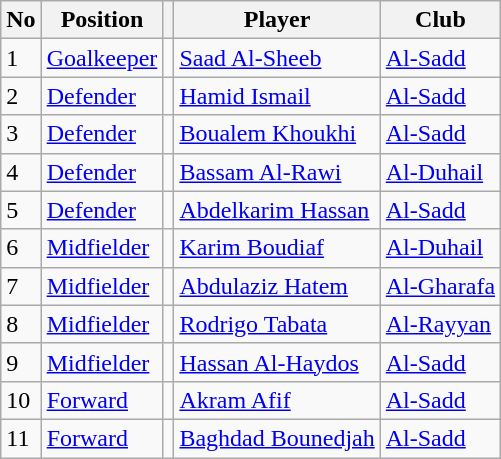<table class="wikitable">
<tr>
<th>No</th>
<th>Position</th>
<th></th>
<th>Player</th>
<th>Club</th>
</tr>
<tr>
<td>1</td>
<td><a href='#'>Goalkeeper</a></td>
<td></td>
<td><a href='#'>Saad Al-Sheeb</a></td>
<td><a href='#'>Al-Sadd</a></td>
</tr>
<tr>
<td>2</td>
<td><a href='#'>Defender</a></td>
<td></td>
<td><a href='#'>Hamid Ismail</a></td>
<td><a href='#'>Al-Sadd</a></td>
</tr>
<tr>
<td>3</td>
<td><a href='#'>Defender</a></td>
<td></td>
<td><a href='#'>Boualem Khoukhi</a></td>
<td><a href='#'>Al-Sadd</a></td>
</tr>
<tr>
<td>4</td>
<td><a href='#'>Defender</a></td>
<td></td>
<td><a href='#'>Bassam Al-Rawi</a></td>
<td><a href='#'>Al-Duhail</a></td>
</tr>
<tr>
<td>5</td>
<td><a href='#'>Defender</a></td>
<td></td>
<td><a href='#'>Abdelkarim Hassan</a></td>
<td><a href='#'>Al-Sadd</a></td>
</tr>
<tr>
<td>6</td>
<td><a href='#'>Midfielder</a></td>
<td></td>
<td><a href='#'>Karim Boudiaf</a></td>
<td><a href='#'>Al-Duhail</a></td>
</tr>
<tr>
<td>7</td>
<td><a href='#'>Midfielder</a></td>
<td></td>
<td><a href='#'>Abdulaziz Hatem</a></td>
<td><a href='#'>Al-Gharafa</a></td>
</tr>
<tr>
<td>8</td>
<td><a href='#'>Midfielder</a></td>
<td></td>
<td><a href='#'>Rodrigo Tabata</a></td>
<td><a href='#'>Al-Rayyan</a></td>
</tr>
<tr>
<td>9</td>
<td><a href='#'>Midfielder</a></td>
<td></td>
<td><a href='#'>Hassan Al-Haydos</a></td>
<td><a href='#'>Al-Sadd</a></td>
</tr>
<tr>
<td>10</td>
<td><a href='#'>Forward</a></td>
<td></td>
<td><a href='#'>Akram Afif</a></td>
<td><a href='#'>Al-Sadd</a></td>
</tr>
<tr>
<td>11</td>
<td><a href='#'>Forward</a></td>
<td></td>
<td><a href='#'>Baghdad Bounedjah</a></td>
<td><a href='#'>Al-Sadd</a></td>
</tr>
</table>
